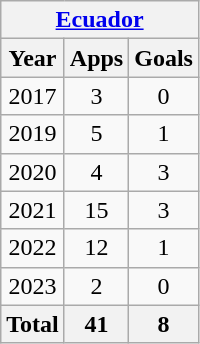<table class="wikitable" style="text-align:center">
<tr>
<th colspan=3><a href='#'>Ecuador</a></th>
</tr>
<tr>
<th>Year</th>
<th>Apps</th>
<th>Goals</th>
</tr>
<tr>
<td>2017</td>
<td>3</td>
<td>0</td>
</tr>
<tr>
<td>2019</td>
<td>5</td>
<td>1</td>
</tr>
<tr>
<td>2020</td>
<td>4</td>
<td>3</td>
</tr>
<tr>
<td>2021</td>
<td>15</td>
<td>3</td>
</tr>
<tr>
<td>2022</td>
<td>12</td>
<td>1</td>
</tr>
<tr>
<td>2023</td>
<td>2</td>
<td>0</td>
</tr>
<tr>
<th>Total</th>
<th>41</th>
<th>8</th>
</tr>
</table>
